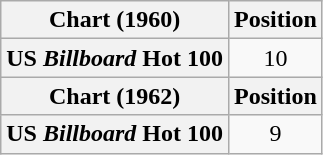<table class="wikitable plainrowheaders" style="text-align:center">
<tr>
<th>Chart (1960)</th>
<th>Position</th>
</tr>
<tr>
<th scope="row">US <em>Billboard</em> Hot 100</th>
<td align="center">10</td>
</tr>
<tr>
<th>Chart (1962)</th>
<th>Position</th>
</tr>
<tr>
<th scope="row">US <em>Billboard</em> Hot 100</th>
<td>9</td>
</tr>
</table>
